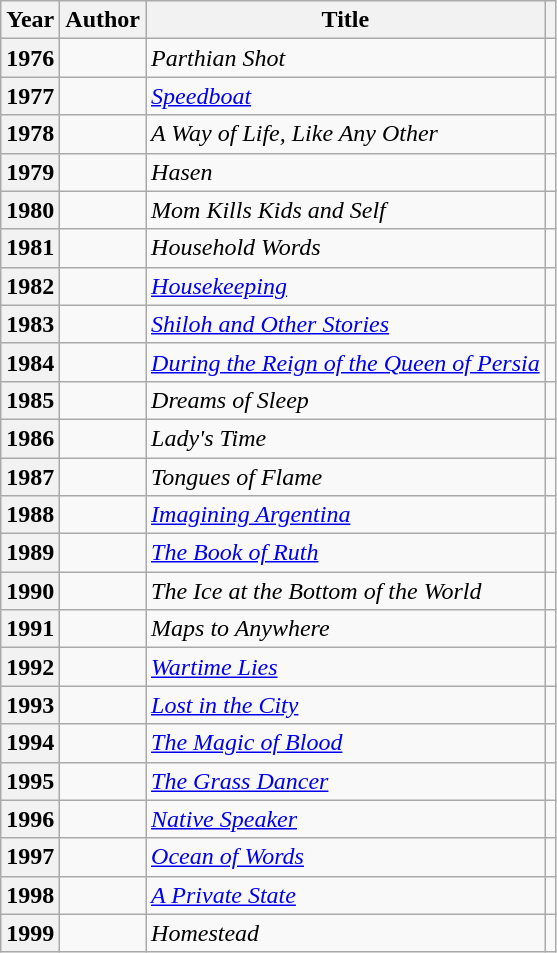<table class="wikitable sortable">
<tr>
<th>Year</th>
<th>Author</th>
<th>Title</th>
<th></th>
</tr>
<tr>
<th>1976</th>
<td></td>
<td><em>Parthian Shot</em></td>
<td></td>
</tr>
<tr>
<th>1977</th>
<td></td>
<td><em><a href='#'>Speedboat</a></em></td>
<td></td>
</tr>
<tr>
<th>1978</th>
<td></td>
<td><em>A Way of Life, Like Any Other</em></td>
<td></td>
</tr>
<tr>
<th>1979</th>
<td></td>
<td><em>Hasen</em></td>
<td></td>
</tr>
<tr>
<th>1980</th>
<td></td>
<td><em>Mom Kills Kids and Self</em></td>
<td></td>
</tr>
<tr>
<th>1981</th>
<td></td>
<td><em>Household Words</em></td>
<td></td>
</tr>
<tr>
<th>1982</th>
<td></td>
<td><em><a href='#'>Housekeeping</a></em></td>
<td></td>
</tr>
<tr>
<th>1983</th>
<td></td>
<td><em><a href='#'>Shiloh and Other Stories</a></em></td>
<td></td>
</tr>
<tr>
<th>1984</th>
<td></td>
<td><em><a href='#'>During the Reign of the Queen of Persia</a></em></td>
<td></td>
</tr>
<tr>
<th>1985</th>
<td></td>
<td><em>Dreams of Sleep</em></td>
<td></td>
</tr>
<tr>
<th>1986</th>
<td></td>
<td><em>Lady's Time</em></td>
<td></td>
</tr>
<tr>
<th>1987</th>
<td></td>
<td><em>Tongues of Flame</em></td>
<td></td>
</tr>
<tr>
<th>1988</th>
<td></td>
<td><em><a href='#'>Imagining Argentina</a></em></td>
<td></td>
</tr>
<tr>
<th>1989</th>
<td></td>
<td><em><a href='#'>The Book of Ruth</a></em></td>
<td></td>
</tr>
<tr>
<th>1990</th>
<td></td>
<td><em>The Ice at the Bottom of the World</em></td>
<td></td>
</tr>
<tr>
<th>1991</th>
<td></td>
<td><em>Maps to Anywhere</em></td>
<td></td>
</tr>
<tr>
<th>1992</th>
<td></td>
<td><em><a href='#'>Wartime Lies</a></em></td>
<td></td>
</tr>
<tr>
<th>1993</th>
<td></td>
<td><em><a href='#'>Lost in the City</a></em></td>
<td></td>
</tr>
<tr>
<th>1994</th>
<td></td>
<td><em><a href='#'>The Magic of Blood</a></em></td>
<td></td>
</tr>
<tr>
<th>1995</th>
<td></td>
<td><em><a href='#'>The Grass Dancer</a></em></td>
<td></td>
</tr>
<tr>
<th>1996</th>
<td></td>
<td><em><a href='#'>Native Speaker</a></em></td>
<td></td>
</tr>
<tr>
<th>1997</th>
<td></td>
<td><em><a href='#'>Ocean of Words</a></em></td>
<td></td>
</tr>
<tr>
<th>1998</th>
<td></td>
<td><em><a href='#'>A Private State</a></em></td>
<td></td>
</tr>
<tr>
<th>1999</th>
<td></td>
<td><em>Homestead</em></td>
<td></td>
</tr>
</table>
